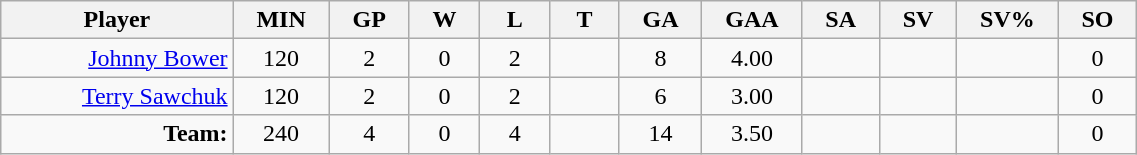<table class="wikitable sortable" width="60%">
<tr>
<th bgcolor="#DDDDFF" width="10%">Player</th>
<th width="3%" bgcolor="#DDDDFF">MIN</th>
<th width="3%" bgcolor="#DDDDFF">GP</th>
<th width="3%" bgcolor="#DDDDFF">W</th>
<th width="3%" bgcolor="#DDDDFF">L</th>
<th width="3%" bgcolor="#DDDDFF">T</th>
<th width="3%" bgcolor="#DDDDFF">GA</th>
<th width="3%" bgcolor="#DDDDFF">GAA</th>
<th width="3%" bgcolor="#DDDDFF">SA</th>
<th width="3%" bgcolor="#DDDDFF">SV</th>
<th width="3%" bgcolor="#DDDDFF">SV%</th>
<th width="3%" bgcolor="#DDDDFF">SO</th>
</tr>
<tr align="center">
<td align="right"><a href='#'>Johnny Bower</a></td>
<td>120</td>
<td>2</td>
<td>0</td>
<td>2</td>
<td></td>
<td>8</td>
<td>4.00</td>
<td></td>
<td></td>
<td></td>
<td>0</td>
</tr>
<tr align="center">
<td align="right"><a href='#'>Terry Sawchuk</a></td>
<td>120</td>
<td>2</td>
<td>0</td>
<td>2</td>
<td></td>
<td>6</td>
<td>3.00</td>
<td></td>
<td></td>
<td></td>
<td>0</td>
</tr>
<tr align="center">
<td align="right"><strong>Team:</strong></td>
<td>240</td>
<td>4</td>
<td>0</td>
<td>4</td>
<td></td>
<td>14</td>
<td>3.50</td>
<td></td>
<td></td>
<td></td>
<td>0</td>
</tr>
</table>
